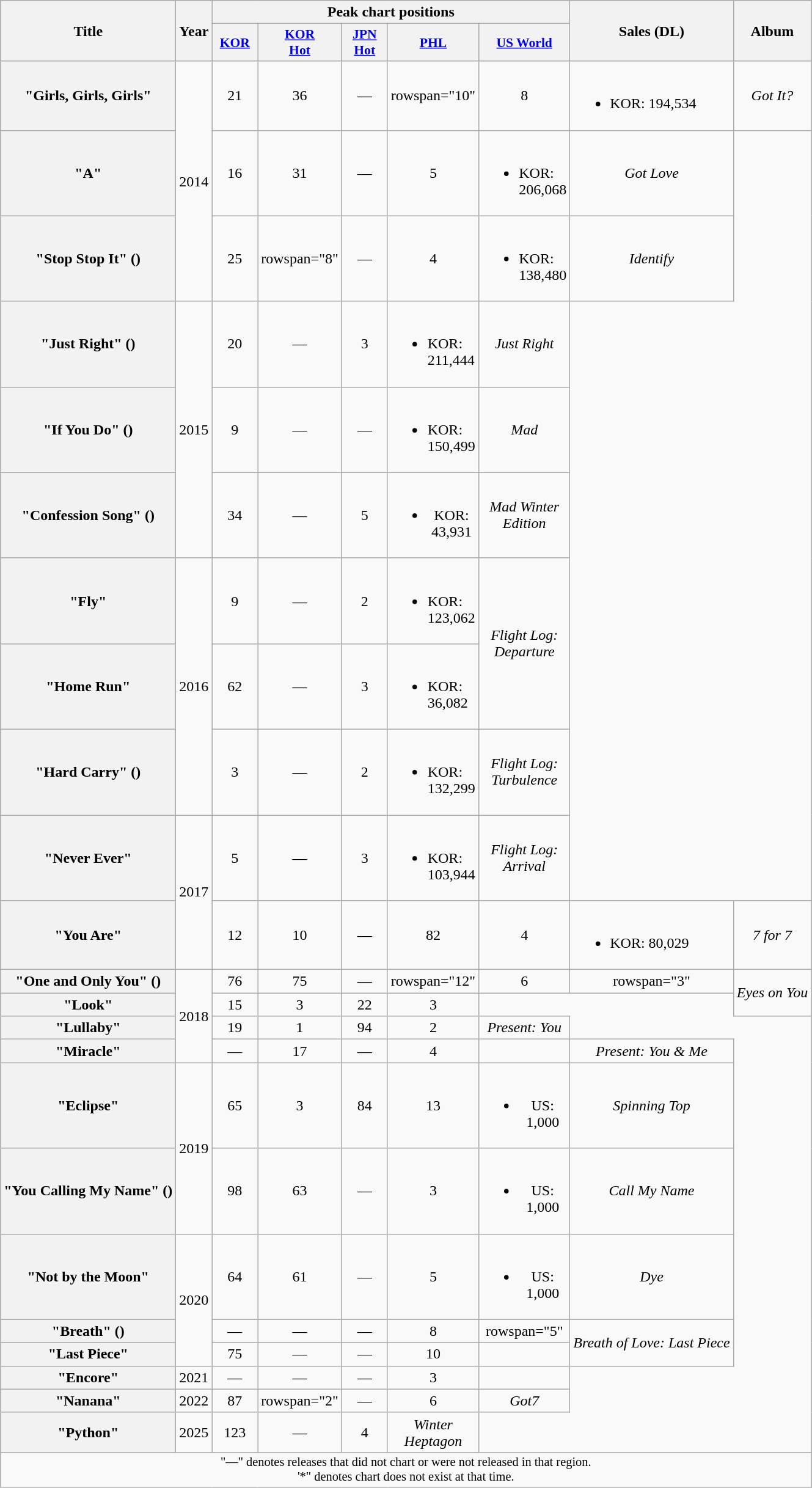<table class="wikitable plainrowheaders" style="text-align:center">
<tr>
<th scope="col" rowspan="2">Title</th>
<th scope="col" rowspan="2">Year</th>
<th scope="col" colspan="5">Peak chart positions</th>
<th scope="col" rowspan="2">Sales (DL)</th>
<th scope="col" rowspan="2">Album</th>
</tr>
<tr>
<th scope="col" style="width:3em;font-size:90%"><a href='#'>KOR</a><br></th>
<th scope="col" style="width:3em;font-size:90%"><a href='#'>KOR<br>Hot</a><br></th>
<th scope="col" style="width:3em;font-size:90%"><a href='#'>JPN<br>Hot</a><br></th>
<th scope="col" style="width:3em;font-size:90%"><a href='#'>PHL</a><br></th>
<th scope="col" style="width:3em;font-size:90%"><a href='#'>US World</a><br></th>
</tr>
<tr>
<th scope="row">"Girls, Girls, Girls"</th>
<td rowspan="3">2014</td>
<td>21</td>
<td>36</td>
<td>—</td>
<td>rowspan="10" </td>
<td>8</td>
<td style="text-align:left"><br><ul><li>KOR: 194,534</li></ul></td>
<td><em>Got It?</em></td>
</tr>
<tr>
<th scope="row">"A"</th>
<td>16</td>
<td>31</td>
<td>—</td>
<td>5</td>
<td style="text-align:left"><br><ul><li>KOR: 206,068</li></ul></td>
<td><em>Got Love</em></td>
</tr>
<tr>
<th scope="row">"Stop Stop It" ()</th>
<td>25</td>
<td>rowspan="8" </td>
<td>—</td>
<td>4</td>
<td style="text-align:left"><br><ul><li>KOR: 138,480</li></ul></td>
<td><em>Identify</em></td>
</tr>
<tr>
<th scope="row">"Just Right" ()</th>
<td rowspan="3">2015</td>
<td>20</td>
<td>—</td>
<td>3</td>
<td style="text-align:left"><br><ul><li>KOR: 211,444</li></ul></td>
<td><em>Just Right</em></td>
</tr>
<tr>
<th scope="row">"If You Do" ()</th>
<td>9</td>
<td>—</td>
<td>—</td>
<td style="text-align:left"><br><ul><li>KOR: 150,499</li></ul></td>
<td><em>Mad</em></td>
</tr>
<tr>
<th scope="row">"Confession Song" ()</th>
<td>34</td>
<td>—</td>
<td>5</td>
<td><br><ul><li>KOR: 43,931</li></ul></td>
<td><em>Mad Winter Edition</em></td>
</tr>
<tr>
<th scope="row">"Fly"</th>
<td rowspan="3">2016</td>
<td>9</td>
<td>—</td>
<td>2</td>
<td style="text-align:left"><br><ul><li>KOR: 123,062</li></ul></td>
<td rowspan="2"><em>Flight Log: Departure</em></td>
</tr>
<tr>
<th scope="row">"Home Run"</th>
<td>62</td>
<td>—</td>
<td>3</td>
<td style="text-align:left"><br><ul><li>KOR: 36,082</li></ul></td>
</tr>
<tr>
<th scope="row">"Hard Carry" ()</th>
<td>3</td>
<td>—</td>
<td>2</td>
<td style="text-align:left"><br><ul><li>KOR: 132,299</li></ul></td>
<td><em>Flight Log: Turbulence</em></td>
</tr>
<tr>
<th scope="row">"Never Ever"</th>
<td rowspan="2">2017</td>
<td>5</td>
<td>—</td>
<td>3</td>
<td style="text-align:left"><br><ul><li>KOR: 103,944</li></ul></td>
<td><em>Flight Log: Arrival</em></td>
</tr>
<tr>
<th scope="row">"You Are"</th>
<td>12</td>
<td>10</td>
<td>—</td>
<td>82</td>
<td>4</td>
<td style="text-align:left"><br><ul><li>KOR: 80,029</li></ul></td>
<td><em>7 for 7</em></td>
</tr>
<tr>
<th scope="row">"One and Only You" ()<br></th>
<td rowspan="4">2018</td>
<td>76</td>
<td>75</td>
<td>—</td>
<td>rowspan="12" </td>
<td>6</td>
<td>rowspan="3" </td>
<td rowspan="2"><em>Eyes on You</em></td>
</tr>
<tr>
<th scope="row">"Look"</th>
<td>15</td>
<td>3</td>
<td>22</td>
<td>3</td>
</tr>
<tr>
<th scope="row">"Lullaby"</th>
<td>19</td>
<td>1</td>
<td>94</td>
<td>2</td>
<td><em>Present: You</em></td>
</tr>
<tr>
<th scope="row">"Miracle"</th>
<td>—</td>
<td>17</td>
<td>—</td>
<td>4</td>
<td></td>
<td><em>Present: You & Me</em></td>
</tr>
<tr>
<th scope="row">"Eclipse"</th>
<td rowspan="2">2019</td>
<td>65</td>
<td>3</td>
<td>84</td>
<td>13</td>
<td><br><ul><li>US: 1,000</li></ul></td>
<td><em>Spinning Top</em></td>
</tr>
<tr>
<th scope="row">"You Calling My Name" ()</th>
<td>98</td>
<td>63</td>
<td>—</td>
<td>3</td>
<td><br><ul><li>US: 1,000</li></ul></td>
<td><em>Call My Name</em></td>
</tr>
<tr>
<th scope="row">"Not by the Moon"</th>
<td rowspan="3">2020</td>
<td>64</td>
<td>61</td>
<td>—</td>
<td>5</td>
<td><br><ul><li>US: 1,000</li></ul></td>
<td><em>Dye</em></td>
</tr>
<tr>
<th scope="row">"Breath" ()</th>
<td>—</td>
<td>—</td>
<td>—</td>
<td>8</td>
<td>rowspan="5" </td>
<td rowspan="2"><em>Breath of Love: Last Piece</em></td>
</tr>
<tr>
<th scope="row">"Last Piece"</th>
<td>75</td>
<td>—</td>
<td>—</td>
<td>10</td>
</tr>
<tr>
<th scope="row">"Encore"</th>
<td>2021</td>
<td>—</td>
<td>—</td>
<td>—</td>
<td>3</td>
<td></td>
</tr>
<tr>
<th scope="row">"Nanana"</th>
<td>2022</td>
<td>87</td>
<td>rowspan="2" </td>
<td>—</td>
<td>6</td>
<td><em>Got7</em></td>
</tr>
<tr>
<th scope="row">"Python"</th>
<td>2025</td>
<td>123</td>
<td>—</td>
<td>4</td>
<td><em>Winter Heptagon</em></td>
</tr>
<tr>
<td colspan="9" style="font-size:85%">"—" denotes releases that did not chart or were not released in that region.<br>'*" denotes chart does not exist at that time.</td>
</tr>
</table>
